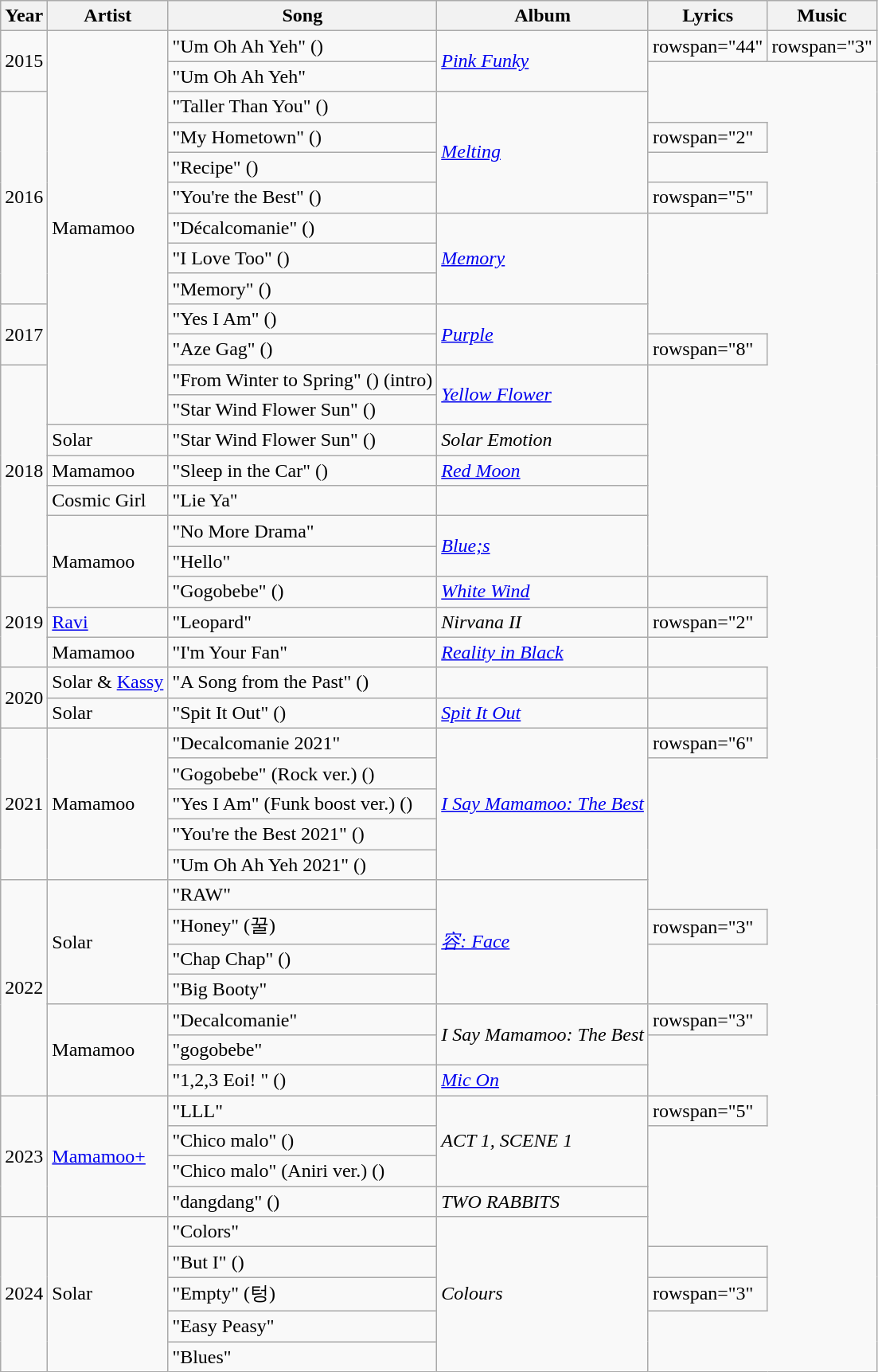<table class="wikitable sortable">
<tr>
<th scope="col">Year</th>
<th scope="col">Artist</th>
<th>Song</th>
<th>Album</th>
<th>Lyrics</th>
<th>Music</th>
</tr>
<tr>
<td rowspan="2">2015</td>
<td rowspan="13">Mamamoo</td>
<td>"Um Oh Ah Yeh" ()</td>
<td rowspan="2"><em><a href='#'>Pink Funky</a></em></td>
<td>rowspan="44"</td>
<td>rowspan="3"</td>
</tr>
<tr>
<td>"Um Oh Ah Yeh" </td>
</tr>
<tr>
<td rowspan="7">2016</td>
<td>"Taller Than You" ()</td>
<td rowspan="4"><em><a href='#'>Melting</a></em></td>
</tr>
<tr>
<td>"My Hometown" ()</td>
<td>rowspan="2"</td>
</tr>
<tr>
<td>"Recipe" ()</td>
</tr>
<tr>
<td>"You're the Best" ()</td>
<td>rowspan="5"</td>
</tr>
<tr>
<td>"Décalcomanie" ()</td>
<td rowspan="3"><em><a href='#'>Memory</a></em></td>
</tr>
<tr>
<td>"I Love Too" ()</td>
</tr>
<tr>
<td>"Memory" ()</td>
</tr>
<tr>
<td rowspan="2">2017</td>
<td>"Yes I Am" ()</td>
<td rowspan="2"><em><a href='#'>Purple</a></em></td>
</tr>
<tr>
<td>"Aze Gag" ()</td>
<td>rowspan="8"</td>
</tr>
<tr>
<td rowspan="7">2018</td>
<td>"From Winter to Spring" () (intro)</td>
<td rowspan="2"><em><a href='#'>Yellow Flower</a></em></td>
</tr>
<tr>
<td>"Star Wind Flower Sun" ()</td>
</tr>
<tr>
<td>Solar</td>
<td>"Star Wind Flower Sun" ()</td>
<td><em>Solar Emotion</em></td>
</tr>
<tr>
<td>Mamamoo</td>
<td>"Sleep in the Car" ()</td>
<td><em><a href='#'>Red Moon</a></em></td>
</tr>
<tr>
<td>Cosmic Girl </td>
<td>"Lie Ya"</td>
<td></td>
</tr>
<tr>
<td rowspan="3">Mamamoo</td>
<td>"No More Drama"</td>
<td rowspan="2"><em><a href='#'>Blue;s</a></em></td>
</tr>
<tr>
<td>"Hello" </td>
</tr>
<tr>
<td rowspan="3">2019</td>
<td>"Gogobebe" ()</td>
<td><a href='#'><em>White Wind</em></a></td>
<td></td>
</tr>
<tr>
<td><a href='#'>Ravi</a> </td>
<td>"Leopard"</td>
<td><em>Nirvana II</em></td>
<td>rowspan="2"</td>
</tr>
<tr>
<td>Mamamoo</td>
<td>"I'm Your Fan"</td>
<td><em><a href='#'>Reality in Black</a></em></td>
</tr>
<tr>
<td rowspan="2">2020</td>
<td>Solar & <a href='#'>Kassy</a></td>
<td>"A Song from the Past" ()</td>
<td></td>
<td></td>
</tr>
<tr>
<td>Solar</td>
<td>"Spit It Out" ()</td>
<td><em><a href='#'>Spit It Out</a></em></td>
<td></td>
</tr>
<tr>
<td rowspan="5">2021</td>
<td rowspan="5">Mamamoo</td>
<td>"Decalcomanie 2021"</td>
<td rowspan="5"><em><a href='#'>I Say Mamamoo: The Best</a></em></td>
<td>rowspan="6" </td>
</tr>
<tr>
<td>"Gogobebe" (Rock ver.) ()</td>
</tr>
<tr>
<td>"Yes I Am" (Funk boost ver.) ()</td>
</tr>
<tr>
<td>"You're the Best 2021" ()</td>
</tr>
<tr>
<td>"Um Oh Ah Yeh 2021" ()</td>
</tr>
<tr>
<td rowspan="7">2022</td>
<td rowspan="4">Solar</td>
<td>"RAW"</td>
<td rowspan="4"><em><a href='#'>容: Face</a></em></td>
</tr>
<tr>
<td>"Honey" (꿀)</td>
<td>rowspan="3" </td>
</tr>
<tr>
<td>"Chap Chap" ()</td>
</tr>
<tr>
<td>"Big Booty"</td>
</tr>
<tr>
<td rowspan="3">Mamamoo</td>
<td>"Decalcomanie" </td>
<td rowspan="2"><em>I Say Mamamoo: The Best </em></td>
<td>rowspan="3"</td>
</tr>
<tr>
<td>"gogobebe" </td>
</tr>
<tr>
<td>"1,2,3 Eoi! " ()</td>
<td><em><a href='#'>Mic On</a></em></td>
</tr>
<tr>
<td rowspan="4">2023</td>
<td rowspan="4"><a href='#'>Mamamoo+</a></td>
<td>"LLL"</td>
<td rowspan="3"><em>ACT 1, SCENE 1</em></td>
<td>rowspan="5"</td>
</tr>
<tr>
<td>"Chico malo" ()</td>
</tr>
<tr>
<td>"Chico malo" (Aniri ver.) ()</td>
</tr>
<tr>
<td>"dangdang" ()</td>
<td><em>TWO RABBITS</em></td>
</tr>
<tr>
<td rowspan="5">2024</td>
<td rowspan="5">Solar</td>
<td>"Colors"</td>
<td rowspan="5"><em>Colours</em></td>
</tr>
<tr>
<td>"But I" ()</td>
<td></td>
</tr>
<tr>
<td>"Empty" (텅)</td>
<td>rowspan="3"</td>
</tr>
<tr>
<td>"Easy Peasy"</td>
</tr>
<tr>
<td>"Blues"</td>
</tr>
</table>
